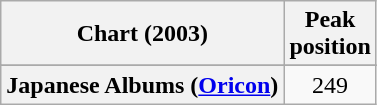<table class="wikitable sortable plainrowheaders" style="text-align:center">
<tr>
<th scope="col">Chart (2003)</th>
<th scope="col">Peak<br>position</th>
</tr>
<tr>
</tr>
<tr>
<th scope="row">Japanese Albums (<a href='#'>Oricon</a>)</th>
<td>249</td>
</tr>
</table>
